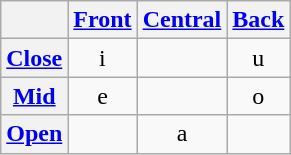<table class="wikitable" style="text-align:center">
<tr>
<th></th>
<th><a href='#'>Front</a></th>
<th><a href='#'>Central</a></th>
<th><a href='#'>Back</a></th>
</tr>
<tr align="center">
<th><a href='#'>Close</a></th>
<td>i</td>
<td></td>
<td>u</td>
</tr>
<tr>
<th><a href='#'>Mid</a></th>
<td>e</td>
<td></td>
<td>o</td>
</tr>
<tr align="center">
<th><a href='#'>Open</a></th>
<td></td>
<td>a</td>
<td></td>
</tr>
</table>
